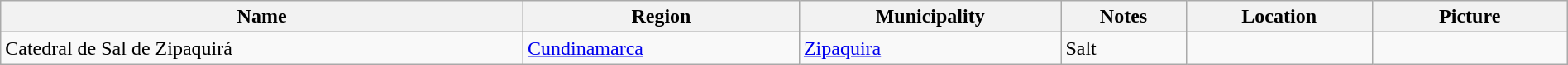<table class="wikitable sortable" style="width:100%">
<tr>
<th>Name</th>
<th>Region</th>
<th>Municipality</th>
<th class="unsortable">Notes</th>
<th class="unsortable">Location</th>
<th class="unsortable" style="width:150px">Picture</th>
</tr>
<tr>
<td>Catedral de Sal de Zipaquirá</td>
<td><a href='#'>Cundinamarca</a></td>
<td><a href='#'>Zipaquira</a></td>
<td>Salt</td>
<td></td>
<td></td>
</tr>
</table>
